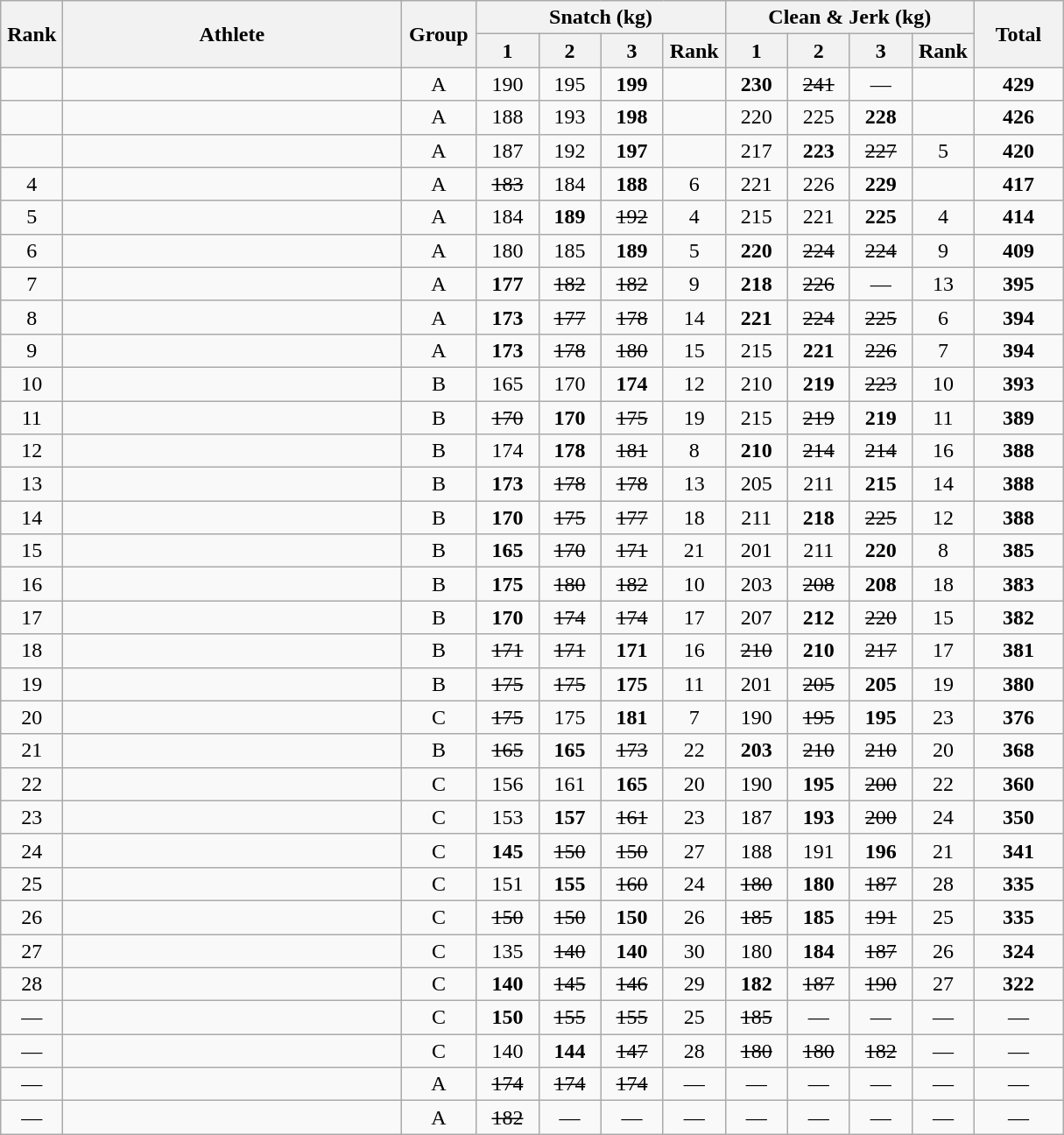<table class = "wikitable" style="text-align:center;">
<tr>
<th rowspan=2 width=40>Rank</th>
<th rowspan=2 width=250>Athlete</th>
<th rowspan=2 width=50>Group</th>
<th colspan=4>Snatch (kg)</th>
<th colspan=4>Clean & Jerk (kg)</th>
<th rowspan=2 width=60>Total</th>
</tr>
<tr>
<th width=40>1</th>
<th width=40>2</th>
<th width=40>3</th>
<th width=40>Rank</th>
<th width=40>1</th>
<th width=40>2</th>
<th width=40>3</th>
<th width=40>Rank</th>
</tr>
<tr>
<td></td>
<td align=left></td>
<td>A</td>
<td>190</td>
<td>195</td>
<td><strong>199</strong></td>
<td></td>
<td><strong>230</strong></td>
<td><s>241</s></td>
<td>—</td>
<td></td>
<td><strong>429</strong></td>
</tr>
<tr>
<td></td>
<td align=left></td>
<td>A</td>
<td>188</td>
<td>193</td>
<td><strong>198</strong></td>
<td></td>
<td>220</td>
<td>225</td>
<td><strong>228</strong></td>
<td></td>
<td><strong>426</strong></td>
</tr>
<tr>
<td></td>
<td align=left></td>
<td>A</td>
<td>187</td>
<td>192</td>
<td><strong>197</strong></td>
<td></td>
<td>217</td>
<td><strong>223</strong></td>
<td><s>227</s></td>
<td>5</td>
<td><strong>420</strong></td>
</tr>
<tr>
<td>4</td>
<td align=left></td>
<td>A</td>
<td><s>183</s></td>
<td>184</td>
<td><strong>188</strong></td>
<td>6</td>
<td>221</td>
<td>226</td>
<td><strong>229</strong></td>
<td></td>
<td><strong>417</strong></td>
</tr>
<tr>
<td>5</td>
<td align=left></td>
<td>A</td>
<td>184</td>
<td><strong>189</strong></td>
<td><s>192</s></td>
<td>4</td>
<td>215</td>
<td>221</td>
<td><strong>225</strong></td>
<td>4</td>
<td><strong>414</strong></td>
</tr>
<tr>
<td>6</td>
<td align=left></td>
<td>A</td>
<td>180</td>
<td>185</td>
<td><strong>189</strong></td>
<td>5</td>
<td><strong>220</strong></td>
<td><s>224</s></td>
<td><s>224</s></td>
<td>9</td>
<td><strong>409</strong></td>
</tr>
<tr>
<td>7</td>
<td align=left></td>
<td>A</td>
<td><strong>177</strong></td>
<td><s>182</s></td>
<td><s>182</s></td>
<td>9</td>
<td><strong>218</strong></td>
<td><s>226</s></td>
<td>—</td>
<td>13</td>
<td><strong>395</strong></td>
</tr>
<tr>
<td>8</td>
<td align=left></td>
<td>A</td>
<td><strong>173</strong></td>
<td><s>177</s></td>
<td><s>178</s></td>
<td>14</td>
<td><strong>221</strong></td>
<td><s>224</s></td>
<td><s>225</s></td>
<td>6</td>
<td><strong>394</strong></td>
</tr>
<tr>
<td>9</td>
<td align=left></td>
<td>A</td>
<td><strong>173</strong></td>
<td><s>178</s></td>
<td><s>180</s></td>
<td>15</td>
<td>215</td>
<td><strong>221</strong></td>
<td><s>226</s></td>
<td>7</td>
<td><strong>394</strong></td>
</tr>
<tr>
<td>10</td>
<td align=left></td>
<td>B</td>
<td>165</td>
<td>170</td>
<td><strong>174</strong></td>
<td>12</td>
<td>210</td>
<td><strong>219</strong></td>
<td><s>223</s></td>
<td>10</td>
<td><strong>393</strong></td>
</tr>
<tr>
<td>11</td>
<td align=left></td>
<td>B</td>
<td><s>170</s></td>
<td><strong>170</strong></td>
<td><s>175</s></td>
<td>19</td>
<td>215</td>
<td><s>219</s></td>
<td><strong>219</strong></td>
<td>11</td>
<td><strong>389</strong></td>
</tr>
<tr>
<td>12</td>
<td align=left></td>
<td>B</td>
<td>174</td>
<td><strong>178</strong></td>
<td><s>181</s></td>
<td>8</td>
<td><strong>210</strong></td>
<td><s>214</s></td>
<td><s>214</s></td>
<td>16</td>
<td><strong>388</strong></td>
</tr>
<tr>
<td>13</td>
<td align=left></td>
<td>B</td>
<td><strong>173</strong></td>
<td><s>178</s></td>
<td><s>178</s></td>
<td>13</td>
<td>205</td>
<td>211</td>
<td><strong>215</strong></td>
<td>14</td>
<td><strong>388</strong></td>
</tr>
<tr>
<td>14</td>
<td align=left></td>
<td>B</td>
<td><strong>170</strong></td>
<td><s>175</s></td>
<td><s>177</s></td>
<td>18</td>
<td>211</td>
<td><strong>218</strong></td>
<td><s>225</s></td>
<td>12</td>
<td><strong>388</strong></td>
</tr>
<tr>
<td>15</td>
<td align=left></td>
<td>B</td>
<td><strong>165</strong></td>
<td><s>170</s></td>
<td><s>171</s></td>
<td>21</td>
<td>201</td>
<td>211</td>
<td><strong>220</strong></td>
<td>8</td>
<td><strong>385</strong></td>
</tr>
<tr>
<td>16</td>
<td align=left></td>
<td>B</td>
<td><strong>175</strong></td>
<td><s>180</s></td>
<td><s>182</s></td>
<td>10</td>
<td>203</td>
<td><s>208</s></td>
<td><strong>208</strong></td>
<td>18</td>
<td><strong>383</strong></td>
</tr>
<tr>
<td>17</td>
<td align=left></td>
<td>B</td>
<td><strong>170</strong></td>
<td><s>174</s></td>
<td><s>174</s></td>
<td>17</td>
<td>207</td>
<td><strong>212</strong></td>
<td><s>220</s></td>
<td>15</td>
<td><strong>382</strong></td>
</tr>
<tr>
<td>18</td>
<td align=left></td>
<td>B</td>
<td><s>171</s></td>
<td><s>171</s></td>
<td><strong>171</strong></td>
<td>16</td>
<td><s>210</s></td>
<td><strong>210</strong></td>
<td><s>217</s></td>
<td>17</td>
<td><strong>381</strong></td>
</tr>
<tr>
<td>19</td>
<td align=left></td>
<td>B</td>
<td><s>175</s></td>
<td><s>175</s></td>
<td><strong>175</strong></td>
<td>11</td>
<td>201</td>
<td><s>205</s></td>
<td><strong>205</strong></td>
<td>19</td>
<td><strong>380</strong></td>
</tr>
<tr>
<td>20</td>
<td align=left></td>
<td>C</td>
<td><s>175</s></td>
<td>175</td>
<td><strong>181</strong></td>
<td>7</td>
<td>190</td>
<td><s>195</s></td>
<td><strong>195</strong></td>
<td>23</td>
<td><strong>376</strong></td>
</tr>
<tr>
<td>21</td>
<td align=left></td>
<td>B</td>
<td><s>165</s></td>
<td><strong>165</strong></td>
<td><s>173</s></td>
<td>22</td>
<td><strong>203</strong></td>
<td><s>210</s></td>
<td><s>210</s></td>
<td>20</td>
<td><strong>368</strong></td>
</tr>
<tr>
<td>22</td>
<td align=left></td>
<td>C</td>
<td>156</td>
<td>161</td>
<td><strong>165</strong></td>
<td>20</td>
<td>190</td>
<td><strong>195</strong></td>
<td><s>200</s></td>
<td>22</td>
<td><strong>360</strong></td>
</tr>
<tr>
<td>23</td>
<td align=left></td>
<td>C</td>
<td>153</td>
<td><strong>157</strong></td>
<td><s>161</s></td>
<td>23</td>
<td>187</td>
<td><strong>193</strong></td>
<td><s>200</s></td>
<td>24</td>
<td><strong>350</strong></td>
</tr>
<tr>
<td>24</td>
<td align=left></td>
<td>C</td>
<td><strong>145</strong></td>
<td><s>150</s></td>
<td><s>150</s></td>
<td>27</td>
<td>188</td>
<td>191</td>
<td><strong>196</strong></td>
<td>21</td>
<td><strong>341</strong></td>
</tr>
<tr>
<td>25</td>
<td align=left></td>
<td>C</td>
<td>151</td>
<td><strong>155</strong></td>
<td><s>160</s></td>
<td>24</td>
<td><s>180</s></td>
<td><strong>180</strong></td>
<td><s>187</s></td>
<td>28</td>
<td><strong>335</strong></td>
</tr>
<tr>
<td>26</td>
<td align=left></td>
<td>C</td>
<td><s>150</s></td>
<td><s>150</s></td>
<td><strong>150</strong></td>
<td>26</td>
<td><s>185</s></td>
<td><strong>185</strong></td>
<td><s>191</s></td>
<td>25</td>
<td><strong>335</strong></td>
</tr>
<tr>
<td>27</td>
<td align=left></td>
<td>C</td>
<td>135</td>
<td><s>140</s></td>
<td><strong>140</strong></td>
<td>30</td>
<td>180</td>
<td><strong>184</strong></td>
<td><s>187</s></td>
<td>26</td>
<td><strong>324</strong></td>
</tr>
<tr>
<td>28</td>
<td align=left></td>
<td>C</td>
<td><strong>140</strong></td>
<td><s>145</s></td>
<td><s>146</s></td>
<td>29</td>
<td><strong>182</strong></td>
<td><s>187</s></td>
<td><s>190</s></td>
<td>27</td>
<td><strong>322</strong></td>
</tr>
<tr>
<td>—</td>
<td align=left></td>
<td>C</td>
<td><strong>150</strong></td>
<td><s>155</s></td>
<td><s>155</s></td>
<td>25</td>
<td><s>185</s></td>
<td>—</td>
<td>—</td>
<td>—</td>
<td>—</td>
</tr>
<tr>
<td>—</td>
<td align=left></td>
<td>C</td>
<td>140</td>
<td><strong>144</strong></td>
<td><s>147</s></td>
<td>28</td>
<td><s>180</s></td>
<td><s>180</s></td>
<td><s>182</s></td>
<td>—</td>
<td>—</td>
</tr>
<tr>
<td>—</td>
<td align=left></td>
<td>A</td>
<td><s>174</s></td>
<td><s>174</s></td>
<td><s>174</s></td>
<td>—</td>
<td>—</td>
<td>—</td>
<td>—</td>
<td>—</td>
<td>—</td>
</tr>
<tr>
<td>—</td>
<td align=left></td>
<td>A</td>
<td><s>182</s></td>
<td>—</td>
<td>—</td>
<td>—</td>
<td>—</td>
<td>—</td>
<td>—</td>
<td>—</td>
<td>—</td>
</tr>
</table>
